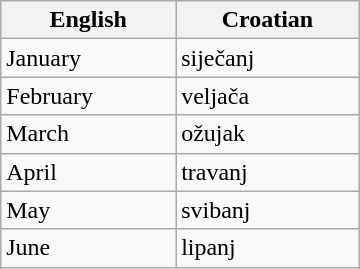<table class="wikitable" style="width:15em">
<tr>
<th>English</th>
<th>Croatian</th>
</tr>
<tr>
<td>January</td>
<td>siječanj</td>
</tr>
<tr>
<td>February</td>
<td>veljača</td>
</tr>
<tr>
<td>March</td>
<td>ožujak</td>
</tr>
<tr>
<td>April</td>
<td>travanj</td>
</tr>
<tr>
<td>May</td>
<td>svibanj</td>
</tr>
<tr>
<td>June</td>
<td>lipanj</td>
</tr>
</table>
